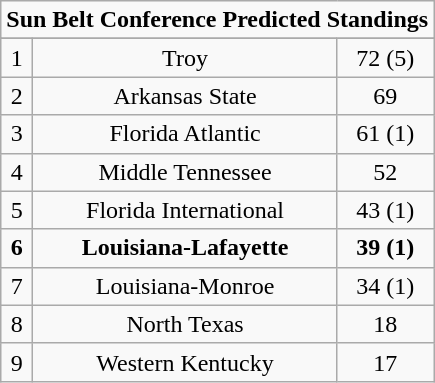<table class= "wikitable">
<tr align="center">
<td align="center" Colspan="3"><strong>Sun Belt Conference Predicted Standings</strong></td>
</tr>
<tr align="center">
</tr>
<tr align="center">
<td>1</td>
<td>Troy</td>
<td>72 (5)</td>
</tr>
<tr align="center">
<td>2</td>
<td>Arkansas State</td>
<td>69</td>
</tr>
<tr align="center">
<td>3</td>
<td>Florida Atlantic</td>
<td>61 (1)</td>
</tr>
<tr align="center">
<td>4</td>
<td>Middle Tennessee</td>
<td>52</td>
</tr>
<tr align="center">
<td>5</td>
<td>Florida International</td>
<td>43 (1)</td>
</tr>
<tr align="center">
<td><strong>6</strong></td>
<td><strong>Louisiana-Lafayette</strong></td>
<td><strong>39 (1)</strong></td>
</tr>
<tr align="center">
<td>7</td>
<td>Louisiana-Monroe</td>
<td>34 (1)</td>
</tr>
<tr align="center">
<td>8</td>
<td>North Texas</td>
<td>18</td>
</tr>
<tr align="center">
<td>9</td>
<td>Western Kentucky</td>
<td>17</td>
</tr>
</table>
